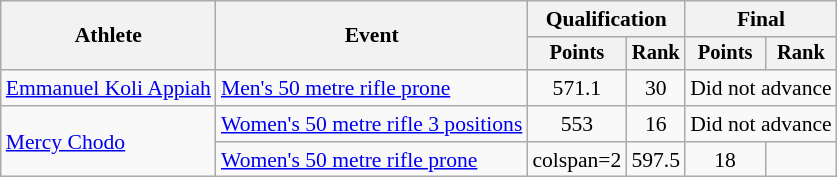<table class="wikitable" style="font-size:90%">
<tr>
<th rowspan=2>Athlete</th>
<th rowspan=2>Event</th>
<th colspan=2>Qualification</th>
<th colspan=2>Final</th>
</tr>
<tr style="font-size:95%">
<th>Points</th>
<th>Rank</th>
<th>Points</th>
<th>Rank</th>
</tr>
<tr align=center>
<td align=left><a href='#'>Emmanuel Koli Appiah</a></td>
<td align=left><a href='#'>Men's 50 metre rifle prone</a></td>
<td>571.1</td>
<td>30</td>
<td colspan=2>Did not advance</td>
</tr>
<tr align=center>
<td align=left rowspan=2><a href='#'>Mercy Chodo</a></td>
<td align=left><a href='#'>Women's 50 metre rifle 3 positions</a></td>
<td>553</td>
<td>16</td>
<td colspan=2>Did not advance</td>
</tr>
<tr align=center>
<td align=left><a href='#'>Women's 50 metre rifle prone</a></td>
<td>colspan=2 </td>
<td>597.5</td>
<td>18</td>
</tr>
</table>
